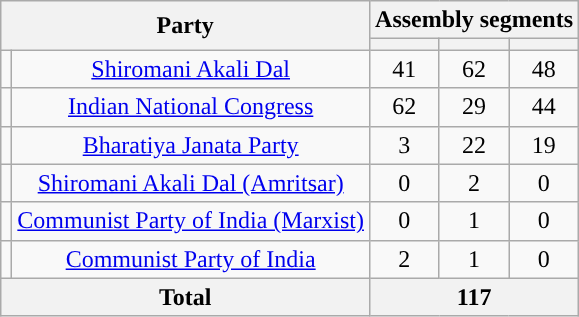<table class="wikitable" style="text-align:center">
<tr>
<th colspan=2 rowspan=2>Party</th>
<th colspan=3>Assembly segments</th>
</tr>
<tr>
<th></th>
<th></th>
<th></th>
</tr>
<tr>
<td></td>
<td><a href='#'>Shiromani Akali Dal</a></td>
<td>41</td>
<td>62</td>
<td>48</td>
</tr>
<tr>
<td></td>
<td><a href='#'>Indian National Congress</a></td>
<td>62</td>
<td>29</td>
<td>44</td>
</tr>
<tr>
<td></td>
<td><a href='#'>Bharatiya Janata Party</a></td>
<td>3</td>
<td>22</td>
<td>19</td>
</tr>
<tr>
<td></td>
<td><a href='#'>Shiromani Akali Dal (Amritsar)</a></td>
<td>0</td>
<td>2</td>
<td>0</td>
</tr>
<tr>
<td></td>
<td><a href='#'>Communist Party of India (Marxist)</a></td>
<td>0</td>
<td>1</td>
<td>0</td>
</tr>
<tr>
<td></td>
<td><a href='#'>Communist Party of India</a></td>
<td>2</td>
<td>1</td>
<td>0</td>
</tr>
<tr>
<th colspan="2">Total</th>
<th colspan="3">117</th>
</tr>
</table>
